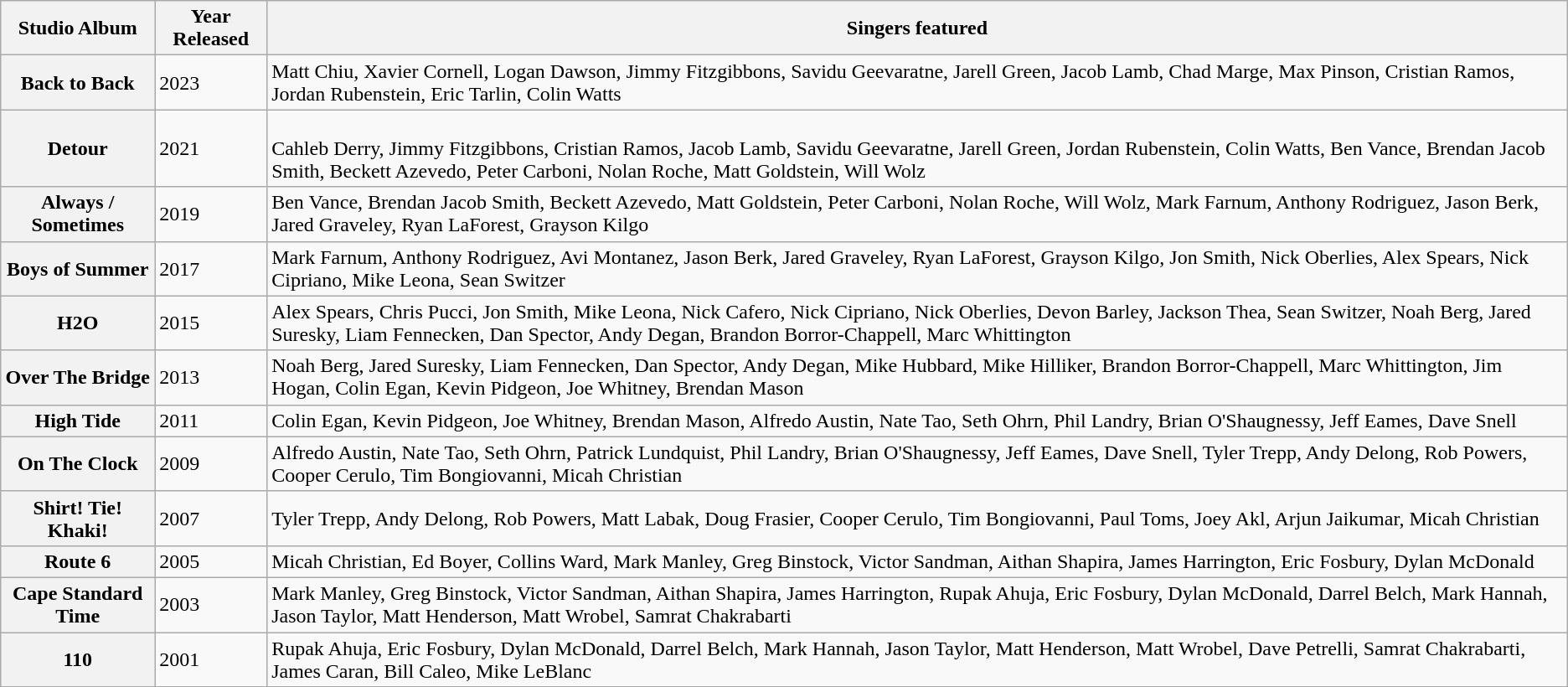<table class="wikitable">
<tr>
<th>Studio Album</th>
<th>Year Released</th>
<th>Singers featured</th>
</tr>
<tr>
<th>Back to Back</th>
<td>2023</td>
<td>Matt Chiu, Xavier Cornell, Logan Dawson, Jimmy Fitzgibbons, Savidu Geevaratne, Jarell Green, Jacob Lamb, Chad Marge, Max Pinson, Cristian Ramos, Jordan Rubenstein, Eric Tarlin, Colin Watts</td>
</tr>
<tr>
<th>Detour</th>
<td>2021</td>
<td><br>Cahleb Derry, Jimmy Fitzgibbons, Cristian Ramos, Jacob Lamb, Savidu Geevaratne, Jarell Green, Jordan Rubenstein, Colin Watts, Ben Vance, Brendan Jacob Smith, Beckett Azevedo, Peter Carboni, Nolan Roche, Matt Goldstein, Will Wolz</td>
</tr>
<tr>
<th>Always / Sometimes</th>
<td>2019</td>
<td>Ben Vance, Brendan Jacob Smith, Beckett Azevedo, Matt Goldstein, Peter Carboni, Nolan Roche, Will Wolz, Mark Farnum, Anthony Rodriguez, Jason Berk, Jared Graveley, Ryan LaForest, Grayson Kilgo</td>
</tr>
<tr>
<th>Boys of Summer</th>
<td>2017</td>
<td>Mark Farnum, Anthony Rodriguez, Avi Montanez, Jason Berk, Jared Graveley, Ryan LaForest, Grayson Kilgo, Jon Smith, Nick Oberlies, Alex Spears, Nick Cipriano, Mike Leona, Sean Switzer</td>
</tr>
<tr>
<th>H2O</th>
<td>2015</td>
<td>Alex Spears, Chris Pucci, Jon Smith, Mike Leona, Nick Cafero, Nick Cipriano, Nick Oberlies, Devon Barley, Jackson Thea, Sean Switzer, Noah Berg, Jared Suresky, Liam Fennecken, Dan Spector, Andy Degan, Brandon Borror-Chappell, Marc Whittington</td>
</tr>
<tr>
<th>Over The Bridge</th>
<td>2013</td>
<td>Noah Berg, Jared Suresky, Liam Fennecken, Dan Spector, Andy Degan, Mike Hubbard, Mike Hilliker, Brandon Borror-Chappell, Marc Whittington, Jim Hogan, Colin Egan, Kevin Pidgeon, Joe Whitney, Brendan Mason</td>
</tr>
<tr>
<th>High Tide</th>
<td>2011</td>
<td>Colin Egan, Kevin Pidgeon, Joe Whitney, Brendan Mason, Alfredo Austin, Nate Tao, Seth Ohrn, Phil Landry, Brian O'Shaugnessy, Jeff Eames, Dave Snell</td>
</tr>
<tr>
<th>On The Clock</th>
<td>2009</td>
<td>Alfredo Austin, Nate Tao, Seth Ohrn, Patrick Lundquist, Phil Landry, Brian O'Shaugnessy, Jeff Eames, Dave Snell, Tyler Trepp, Andy Delong, Rob Powers, Cooper Cerulo, Tim Bongiovanni, Micah Christian</td>
</tr>
<tr>
<th>Shirt! Tie! Khaki!</th>
<td>2007</td>
<td>Tyler Trepp, Andy Delong, Rob Powers, Matt Labak, Doug Frasier, Cooper Cerulo, Tim Bongiovanni, Paul Toms, Joey Akl, Arjun Jaikumar, Micah Christian</td>
</tr>
<tr>
<th>Route 6</th>
<td>2005</td>
<td>Micah Christian, Ed Boyer, Collins Ward, Mark Manley, Greg Binstock, Victor Sandman, Aithan Shapira, James Harrington, Eric Fosbury, Dylan McDonald</td>
</tr>
<tr>
<th>Cape Standard Time</th>
<td>2003</td>
<td>Mark Manley, Greg Binstock, Victor Sandman, Aithan Shapira, James Harrington, Rupak Ahuja, Eric Fosbury, Dylan McDonald, Darrel Belch, Mark Hannah, Jason Taylor, Matt Henderson, Matt Wrobel, Samrat Chakrabarti</td>
</tr>
<tr>
<th>110</th>
<td>2001</td>
<td>Rupak Ahuja, Eric Fosbury, Dylan McDonald, Darrel Belch, Mark Hannah, Jason Taylor, Matt Henderson, Matt Wrobel, Dave Petrelli, Samrat Chakrabarti, James Caran, Bill Caleo, Mike LeBlanc</td>
</tr>
</table>
